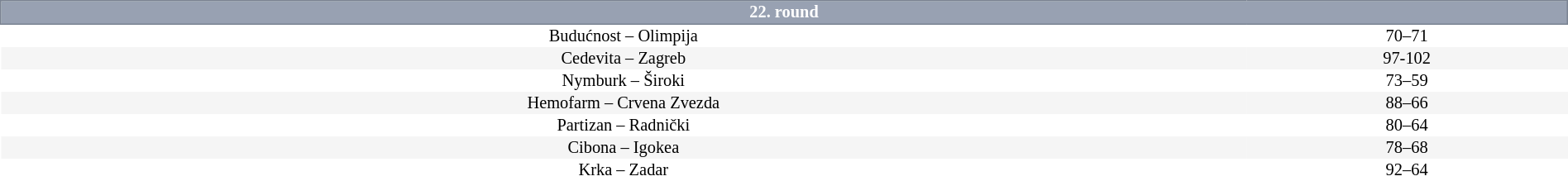<table border=0 cellspacing=0 cellpadding=1em style="font-size: 85%; border-collapse: collapse;" width=100%>
<tr>
<td colspan=5 bgcolor=#98A1B2 style="border:1px solid #7A8392; text-align:center; color:#FFFFFF;"><strong>22. round</strong></td>
</tr>
<tr align=center bgcolor=#FFFFFF>
<td>Budućnost – Olimpija</td>
<td>70–71</td>
</tr>
<tr align=center bgcolor=#f5f5f5>
<td>Cedevita – Zagreb</td>
<td>97-102</td>
</tr>
<tr align=center bgcolor=#FFFFFF>
<td>Nymburk – Široki</td>
<td>73–59</td>
</tr>
<tr align=center bgcolor=#f5f5f5>
<td>Hemofarm – Crvena Zvezda</td>
<td>88–66</td>
</tr>
<tr align=center bgcolor=#FFFFFF>
<td>Partizan – Radnički</td>
<td>80–64</td>
</tr>
<tr align=center bgcolor=#f5f5f5>
<td>Cibona – Igokea</td>
<td>78–68</td>
</tr>
<tr align=center bgcolor=#FFFFFF>
<td>Krka – Zadar</td>
<td>92–64</td>
</tr>
</table>
